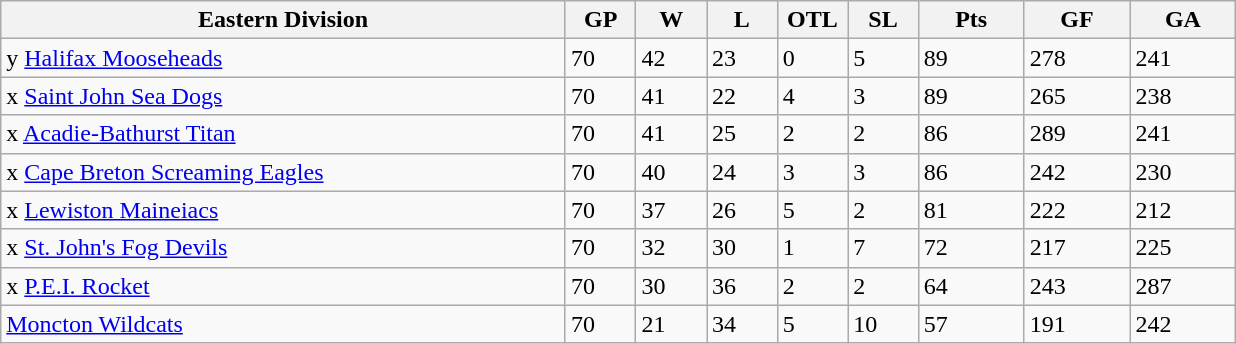<table class="wikitable">
<tr>
<th bgcolor="#DDDDFF" width="40%">Eastern Division</th>
<th bgcolor="#DDDDFF" width="5%">GP</th>
<th bgcolor="#DDDDFF" width="5%">W</th>
<th bgcolor="#DDDDFF" width="5%">L</th>
<th bgcolor="#DDDDFF" width="5%">OTL</th>
<th bgcolor="#DDDDFF" width="5%">SL</th>
<th bgcolor="#DDDDFF" width="7.5%">Pts</th>
<th bgcolor="#DDDDFF" width="7.5%">GF</th>
<th bgcolor="#DDDDFF" width="7.5%">GA</th>
</tr>
<tr>
<td>y <a href='#'>Halifax Mooseheads</a></td>
<td>70</td>
<td>42</td>
<td>23</td>
<td>0</td>
<td>5</td>
<td>89</td>
<td>278</td>
<td>241</td>
</tr>
<tr>
<td>x <a href='#'>Saint John Sea Dogs</a></td>
<td>70</td>
<td>41</td>
<td>22</td>
<td>4</td>
<td>3</td>
<td>89</td>
<td>265</td>
<td>238</td>
</tr>
<tr>
<td>x <a href='#'>Acadie-Bathurst Titan</a></td>
<td>70</td>
<td>41</td>
<td>25</td>
<td>2</td>
<td>2</td>
<td>86</td>
<td>289</td>
<td>241</td>
</tr>
<tr>
<td>x <a href='#'>Cape Breton Screaming Eagles</a></td>
<td>70</td>
<td>40</td>
<td>24</td>
<td>3</td>
<td>3</td>
<td>86</td>
<td>242</td>
<td>230</td>
</tr>
<tr>
<td>x <a href='#'>Lewiston Maineiacs</a></td>
<td>70</td>
<td>37</td>
<td>26</td>
<td>5</td>
<td>2</td>
<td>81</td>
<td>222</td>
<td>212</td>
</tr>
<tr>
<td>x <a href='#'>St. John's Fog Devils</a></td>
<td>70</td>
<td>32</td>
<td>30</td>
<td>1</td>
<td>7</td>
<td>72</td>
<td>217</td>
<td>225</td>
</tr>
<tr>
<td>x <a href='#'>P.E.I. Rocket</a></td>
<td>70</td>
<td>30</td>
<td>36</td>
<td>2</td>
<td>2</td>
<td>64</td>
<td>243</td>
<td>287</td>
</tr>
<tr>
<td><a href='#'>Moncton Wildcats</a></td>
<td>70</td>
<td>21</td>
<td>34</td>
<td>5</td>
<td>10</td>
<td>57</td>
<td>191</td>
<td>242</td>
</tr>
</table>
